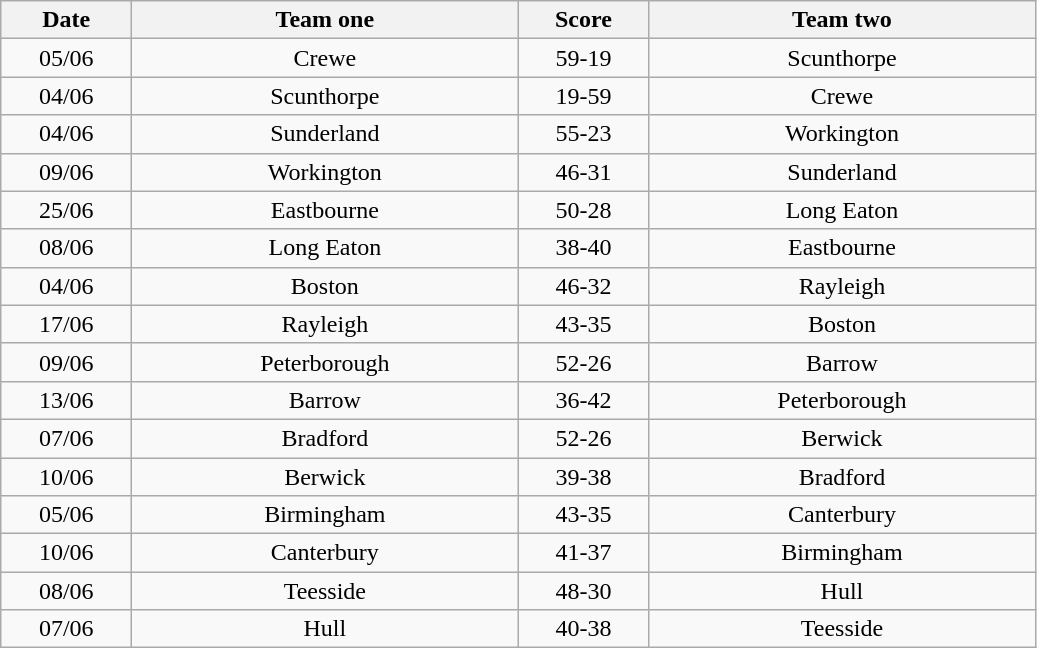<table class="wikitable" style="text-align: center">
<tr>
<th width=80>Date</th>
<th width=250>Team one</th>
<th width=80>Score</th>
<th width=250>Team two</th>
</tr>
<tr>
<td>05/06</td>
<td>Crewe</td>
<td>59-19</td>
<td>Scunthorpe</td>
</tr>
<tr>
<td>04/06</td>
<td>Scunthorpe</td>
<td>19-59</td>
<td>Crewe</td>
</tr>
<tr>
<td>04/06</td>
<td>Sunderland</td>
<td>55-23</td>
<td>Workington</td>
</tr>
<tr>
<td>09/06</td>
<td>Workington</td>
<td>46-31</td>
<td>Sunderland</td>
</tr>
<tr>
<td>25/06</td>
<td>Eastbourne</td>
<td>50-28</td>
<td>Long Eaton</td>
</tr>
<tr>
<td>08/06</td>
<td>Long Eaton</td>
<td>38-40</td>
<td>Eastbourne</td>
</tr>
<tr>
<td>04/06</td>
<td>Boston</td>
<td>46-32</td>
<td>Rayleigh</td>
</tr>
<tr>
<td>17/06</td>
<td>Rayleigh</td>
<td>43-35</td>
<td>Boston</td>
</tr>
<tr>
<td>09/06</td>
<td>Peterborough</td>
<td>52-26</td>
<td>Barrow</td>
</tr>
<tr>
<td>13/06</td>
<td>Barrow</td>
<td>36-42</td>
<td>Peterborough</td>
</tr>
<tr>
<td>07/06</td>
<td>Bradford</td>
<td>52-26</td>
<td>Berwick</td>
</tr>
<tr>
<td>10/06</td>
<td>Berwick</td>
<td>39-38</td>
<td>Bradford</td>
</tr>
<tr>
<td>05/06</td>
<td>Birmingham</td>
<td>43-35</td>
<td>Canterbury</td>
</tr>
<tr>
<td>10/06</td>
<td>Canterbury</td>
<td>41-37</td>
<td>Birmingham</td>
</tr>
<tr>
<td>08/06</td>
<td>Teesside</td>
<td>48-30</td>
<td>Hull</td>
</tr>
<tr>
<td>07/06</td>
<td>Hull</td>
<td>40-38</td>
<td>Teesside</td>
</tr>
</table>
